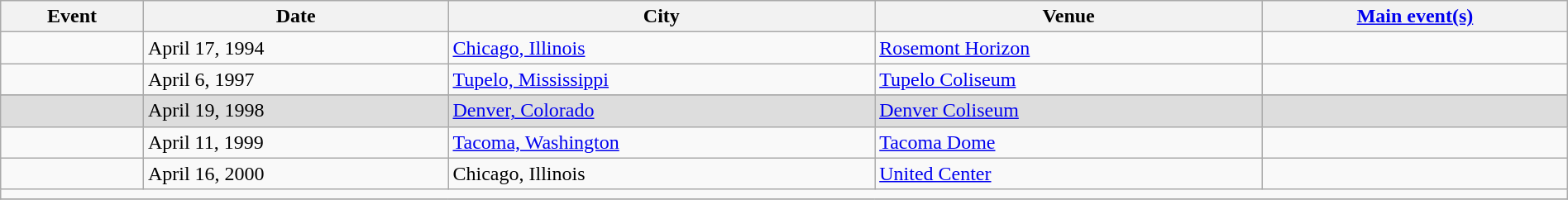<table class="wikitable sortable" style="align: center" width=100%>
<tr>
<th>Event</th>
<th>Date</th>
<th>City</th>
<th>Venue</th>
<th class="unsortable"><a href='#'>Main event(s)</a></th>
</tr>
<tr>
<td></td>
<td>April 17, 1994</td>
<td><a href='#'>Chicago, Illinois</a></td>
<td><a href='#'>Rosemont Horizon</a></td>
<td></td>
</tr>
<tr>
<td></td>
<td>April 6, 1997</td>
<td><a href='#'>Tupelo, Mississippi</a></td>
<td><a href='#'>Tupelo Coliseum</a></td>
<td></td>
</tr>
<tr>
</tr>
<tr bgcolor="#ddd">
<td></td>
<td>April 19, 1998</td>
<td><a href='#'>Denver, Colorado</a></td>
<td><a href='#'>Denver Coliseum</a></td>
<td></td>
</tr>
<tr>
<td></td>
<td>April 11, 1999</td>
<td><a href='#'>Tacoma, Washington</a></td>
<td><a href='#'>Tacoma Dome</a></td>
<td></td>
</tr>
<tr>
<td></td>
<td>April 16, 2000</td>
<td>Chicago, Illinois</td>
<td><a href='#'>United Center</a></td>
<td></td>
</tr>
<tr>
<td colspan="10"></td>
</tr>
<tr>
</tr>
</table>
